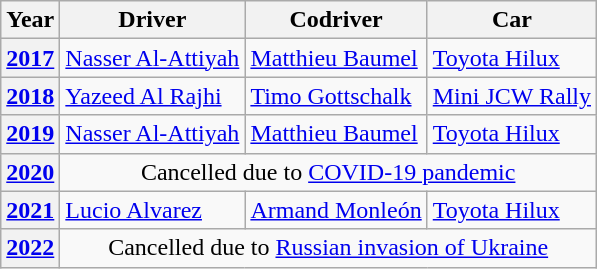<table class="wikitable">
<tr>
<th>Year</th>
<th>Driver</th>
<th>Codriver</th>
<th>Car</th>
</tr>
<tr>
<th><a href='#'>2017</a></th>
<td> <a href='#'>Nasser Al-Attiyah</a></td>
<td> <a href='#'>Matthieu Baumel</a></td>
<td><a href='#'>Toyota Hilux</a></td>
</tr>
<tr>
<th><a href='#'>2018</a></th>
<td> <a href='#'>Yazeed Al Rajhi</a></td>
<td> <a href='#'>Timo Gottschalk</a></td>
<td><a href='#'>Mini JCW Rally</a></td>
</tr>
<tr>
<th><a href='#'>2019</a></th>
<td> <a href='#'>Nasser Al-Attiyah</a></td>
<td> <a href='#'>Matthieu Baumel</a></td>
<td><a href='#'>Toyota Hilux</a></td>
</tr>
<tr>
<th><a href='#'>2020</a></th>
<td colspan=3 align=center>Cancelled due to <a href='#'>COVID-19 pandemic</a></td>
</tr>
<tr>
<th><a href='#'>2021</a></th>
<td> <a href='#'>Lucio Alvarez</a></td>
<td> <a href='#'>Armand Monleón</a></td>
<td><a href='#'>Toyota Hilux</a></td>
</tr>
<tr>
<th><a href='#'>2022</a></th>
<td colspan=3 align=center>Cancelled due to <a href='#'>Russian invasion of Ukraine</a></td>
</tr>
</table>
